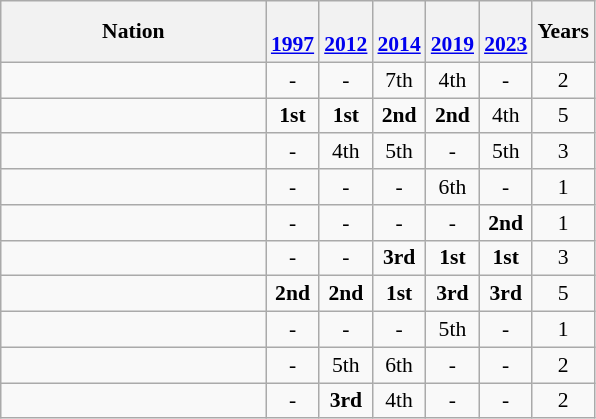<table class="wikitable" style="text-align:center; font-size:90%">
<tr>
<th width=170>Nation</th>
<th><br><a href='#'>1997</a></th>
<th><br><a href='#'>2012</a></th>
<th><br><a href='#'>2014</a></th>
<th><br><a href='#'>2019</a></th>
<th><br><a href='#'>2023</a></th>
<th>Years</th>
</tr>
<tr>
<td align=left></td>
<td>-</td>
<td>-</td>
<td>7th</td>
<td>4th</td>
<td>-</td>
<td>2</td>
</tr>
<tr>
<td align=left></td>
<td><strong>1st</strong></td>
<td><strong>1st</strong></td>
<td><strong>2nd</strong></td>
<td><strong>2nd</strong></td>
<td>4th</td>
<td>5</td>
</tr>
<tr>
<td align=left></td>
<td>-</td>
<td>4th</td>
<td>5th</td>
<td>-</td>
<td>5th</td>
<td>3</td>
</tr>
<tr>
<td align=left></td>
<td>-</td>
<td>-</td>
<td>-</td>
<td>6th</td>
<td>-</td>
<td>1</td>
</tr>
<tr>
<td align=left></td>
<td>-</td>
<td>-</td>
<td>-</td>
<td>-</td>
<td><strong>2nd</strong></td>
<td>1</td>
</tr>
<tr>
<td align=left></td>
<td>-</td>
<td>-</td>
<td><strong>3rd</strong></td>
<td><strong>1st</strong></td>
<td><strong>1st</strong></td>
<td>3</td>
</tr>
<tr>
<td align=left></td>
<td><strong>2nd</strong></td>
<td><strong>2nd</strong></td>
<td><strong>1st</strong></td>
<td><strong>3rd</strong></td>
<td><strong>3rd</strong></td>
<td>5</td>
</tr>
<tr>
<td align=left></td>
<td>-</td>
<td>-</td>
<td>-</td>
<td>5th</td>
<td>-</td>
<td>1</td>
</tr>
<tr>
<td align=left></td>
<td>-</td>
<td>5th</td>
<td>6th</td>
<td>-</td>
<td>-</td>
<td>2</td>
</tr>
<tr>
<td align=left></td>
<td>-</td>
<td><strong>3rd</strong></td>
<td>4th</td>
<td>-</td>
<td>-</td>
<td>2</td>
</tr>
</table>
